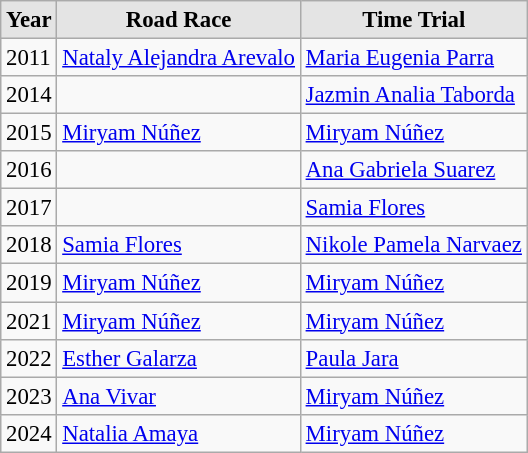<table class="wikitable sortable alternance" style="font-size:95%">
<tr bgcolor="#E4E4E4">
<td align="center"><strong>Year</strong></td>
<td align="center"><strong>Road Race</strong></td>
<td align="center"><strong>Time Trial</strong></td>
</tr>
<tr>
<td>2011</td>
<td><a href='#'>Nataly Alejandra Arevalo</a></td>
<td><a href='#'>Maria Eugenia Parra</a></td>
</tr>
<tr>
<td>2014</td>
<td></td>
<td><a href='#'>Jazmin Analia Taborda</a></td>
</tr>
<tr>
<td>2015</td>
<td><a href='#'>Miryam Núñez</a></td>
<td><a href='#'>Miryam Núñez</a></td>
</tr>
<tr>
<td>2016</td>
<td></td>
<td><a href='#'>Ana Gabriela Suarez</a></td>
</tr>
<tr>
<td>2017</td>
<td></td>
<td><a href='#'>Samia Flores</a></td>
</tr>
<tr>
<td>2018</td>
<td><a href='#'>Samia Flores</a></td>
<td><a href='#'>Nikole Pamela Narvaez</a></td>
</tr>
<tr>
<td>2019</td>
<td><a href='#'>Miryam Núñez</a></td>
<td><a href='#'>Miryam Núñez</a></td>
</tr>
<tr>
<td>2021</td>
<td><a href='#'>Miryam Núñez</a></td>
<td><a href='#'>Miryam Núñez</a></td>
</tr>
<tr>
<td>2022</td>
<td><a href='#'>Esther Galarza</a></td>
<td><a href='#'>Paula Jara</a></td>
</tr>
<tr>
<td>2023</td>
<td><a href='#'>Ana Vivar</a></td>
<td><a href='#'>Miryam Núñez</a></td>
</tr>
<tr>
<td>2024</td>
<td><a href='#'>Natalia Amaya</a></td>
<td><a href='#'>Miryam Núñez</a></td>
</tr>
</table>
